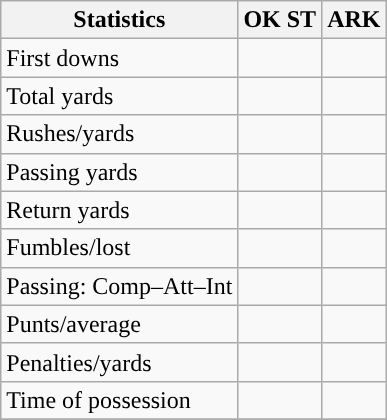<table class="wikitable" style="float: left;">
<tr>
<th>Statistics</th>
<th>OK ST</th>
<th>ARK</th>
</tr>
<tr>
<td>First downs</td>
<td></td>
<td></td>
</tr>
<tr>
<td>Total yards</td>
<td></td>
<td></td>
</tr>
<tr>
<td>Rushes/yards</td>
<td></td>
<td></td>
</tr>
<tr>
<td>Passing yards</td>
<td></td>
<td></td>
</tr>
<tr>
<td>Return yards</td>
<td></td>
<td></td>
</tr>
<tr>
<td>Fumbles/lost</td>
<td></td>
<td></td>
</tr>
<tr>
<td>Passing: Comp–Att–Int</td>
<td></td>
<td></td>
</tr>
<tr>
<td>Punts/average</td>
<td></td>
<td></td>
</tr>
<tr>
<td>Penalties/yards</td>
<td></td>
<td></td>
</tr>
<tr>
<td>Time of possession</td>
<td></td>
<td></td>
</tr>
<tr>
</tr>
</table>
